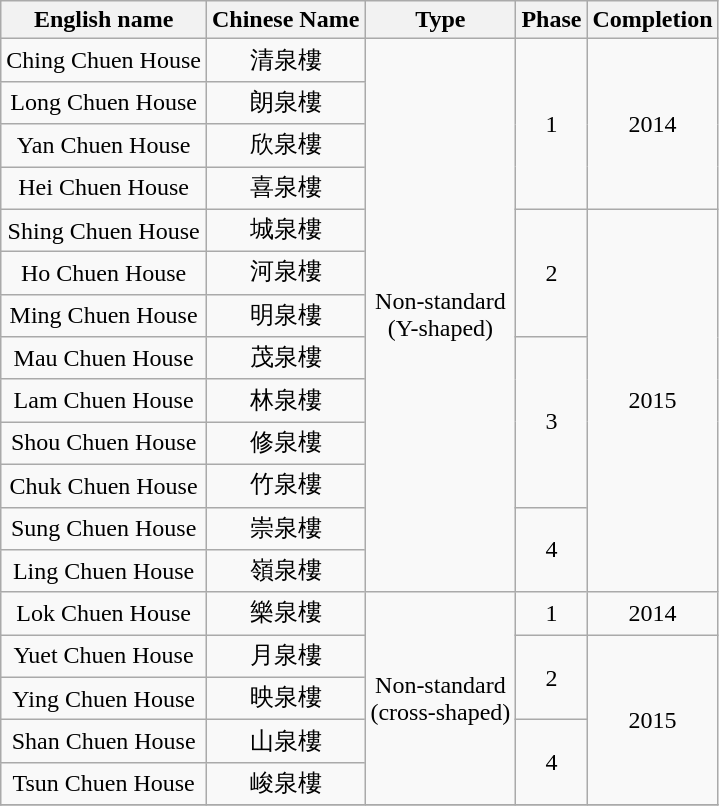<table class="wikitable" style="text-align: center">
<tr>
<th>English name</th>
<th>Chinese Name</th>
<th>Type</th>
<th>Phase</th>
<th>Completion</th>
</tr>
<tr>
<td>Ching Chuen House</td>
<td>清泉樓</td>
<td rowspan="13">Non-standard<br> (Y-shaped)</td>
<td rowspan="4">1</td>
<td rowspan="4">2014</td>
</tr>
<tr>
<td>Long Chuen House</td>
<td>朗泉樓</td>
</tr>
<tr>
<td>Yan Chuen House</td>
<td>欣泉樓</td>
</tr>
<tr>
<td>Hei Chuen House</td>
<td>喜泉樓</td>
</tr>
<tr>
<td>Shing Chuen House</td>
<td>城泉樓</td>
<td rowspan="3">2</td>
<td rowspan="9">2015</td>
</tr>
<tr>
<td>Ho Chuen House</td>
<td>河泉樓</td>
</tr>
<tr>
<td>Ming Chuen House</td>
<td>明泉樓</td>
</tr>
<tr>
<td>Mau Chuen House</td>
<td>茂泉樓</td>
<td rowspan="4">3</td>
</tr>
<tr>
<td>Lam Chuen House</td>
<td>林泉樓</td>
</tr>
<tr>
<td>Shou Chuen House</td>
<td>修泉樓</td>
</tr>
<tr>
<td>Chuk Chuen House</td>
<td>竹泉樓</td>
</tr>
<tr>
<td>Sung Chuen House</td>
<td>崇泉樓</td>
<td rowspan="2">4</td>
</tr>
<tr>
<td>Ling Chuen House</td>
<td>嶺泉樓</td>
</tr>
<tr>
<td>Lok Chuen House</td>
<td>樂泉樓</td>
<td rowspan="5">Non-standard<br> (cross-shaped)</td>
<td rowspan="1">1</td>
<td rowspan="1">2014</td>
</tr>
<tr>
<td>Yuet Chuen House</td>
<td>月泉樓</td>
<td rowspan="2">2</td>
<td rowspan="4">2015</td>
</tr>
<tr>
<td>Ying Chuen House</td>
<td>映泉樓</td>
</tr>
<tr>
<td>Shan Chuen House</td>
<td>山泉樓</td>
<td rowspan="2">4</td>
</tr>
<tr>
<td>Tsun Chuen House</td>
<td>峻泉樓</td>
</tr>
<tr>
</tr>
</table>
